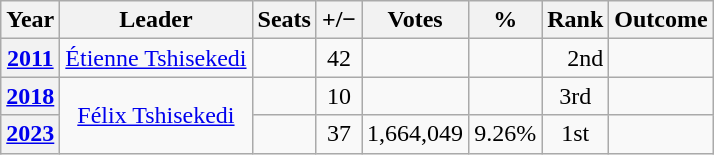<table class="wikitable plainrowheaders" style="text-align: center">
<tr>
<th>Year</th>
<th>Leader</th>
<th>Seats</th>
<th>+/−</th>
<th>Votes</th>
<th>%</th>
<th>Rank</th>
<th>Outcome</th>
</tr>
<tr>
<th><a href='#'>2011</a></th>
<td><a href='#'>Étienne Tshisekedi</a></td>
<td></td>
<td> 42</td>
<td></td>
<td></td>
<td align="right">2nd</td>
<td></td>
</tr>
<tr>
<th><a href='#'>2018</a></th>
<td rowspan = "2"><a href='#'>Félix Tshisekedi</a></td>
<td></td>
<td> 10</td>
<td></td>
<td></td>
<td> 3rd</td>
<td></td>
</tr>
<tr>
<th><a href='#'>2023</a></th>
<td></td>
<td> 37</td>
<td>1,664,049</td>
<td>9.26%</td>
<td> 1st</td>
<td></td>
</tr>
</table>
